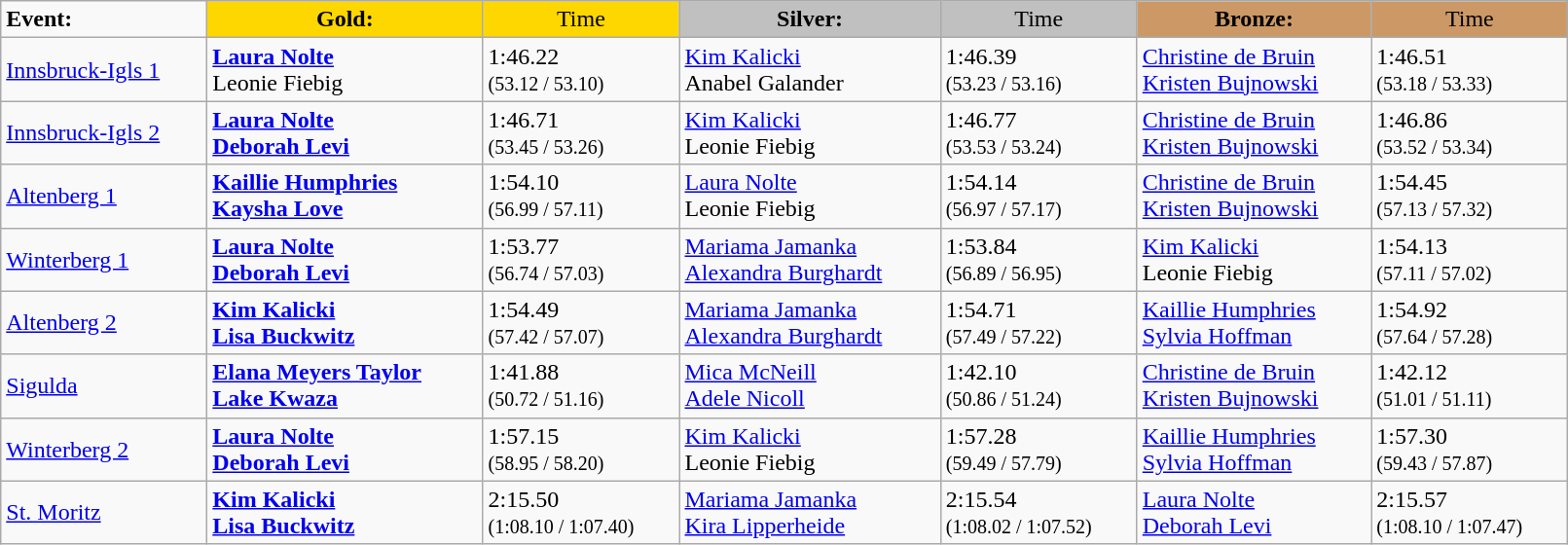<table class="wikitable" style="width:85%;">
<tr>
<td><strong>Event:</strong></td>
<td style="text-align:center; background:gold;"><strong>Gold:</strong></td>
<td style="text-align:center; background:gold;">Time</td>
<td style="text-align:center; background:silver;"><strong>Silver:</strong></td>
<td style="text-align:center; background:silver;">Time</td>
<td style="text-align:center; background:#c96;"><strong>Bronze:</strong></td>
<td style="text-align:center; background:#c96;">Time</td>
</tr>
<tr>
<td> <a href='#'>Innsbruck-Igls 1</a></td>
<td><strong><a href='#'>Laura Nolte</a><br></strong>Leonie Fiebig<strong><br><small></small></strong></td>
<td>1:46.22<br><small>(53.12 / 53.10)</small></td>
<td><a href='#'>Kim Kalicki</a><br>Anabel Galander<br><small></small></td>
<td>1:46.39<br><small>(53.23 / 53.16)</small></td>
<td><a href='#'>Christine de Bruin</a><br><a href='#'>Kristen Bujnowski</a><br><small></small></td>
<td>1:46.51<br><small>(53.18 / 53.33)</small></td>
</tr>
<tr>
<td> <a href='#'>Innsbruck-Igls 2</a></td>
<td><strong><a href='#'>Laura Nolte</a><br><a href='#'>Deborah Levi</a><br><small></small></strong></td>
<td>1:46.71<br><small>(53.45 / 53.26)</small></td>
<td><a href='#'>Kim Kalicki</a><br>Leonie Fiebig<br><small></small></td>
<td>1:46.77<br><small>(53.53 / 53.24)</small></td>
<td><a href='#'>Christine de Bruin</a><br><a href='#'>Kristen Bujnowski</a><br><small></small></td>
<td>1:46.86<br><small>(53.52 / 53.34)</small></td>
</tr>
<tr>
<td> <a href='#'>Altenberg 1</a></td>
<td><strong><a href='#'>Kaillie Humphries</a><br><a href='#'>Kaysha Love</a><br><small></small></strong></td>
<td>1:54.10<br><small>(56.99 / 57.11)</small></td>
<td><a href='#'>Laura Nolte</a><br>Leonie Fiebig<br><small></small></td>
<td>1:54.14<br><small>(56.97 / 57.17)</small></td>
<td><a href='#'>Christine de Bruin</a><br><a href='#'>Kristen Bujnowski</a><br><small></small></td>
<td>1:54.45<br><small>(57.13 / 57.32)</small></td>
</tr>
<tr>
<td> <a href='#'>Winterberg 1</a></td>
<td><strong><a href='#'>Laura Nolte</a><br><a href='#'>Deborah Levi</a><br><small></small></strong></td>
<td>1:53.77<br><small>(56.74 / 57.03)</small></td>
<td><a href='#'>Mariama Jamanka</a><br><a href='#'>Alexandra Burghardt</a><br><small></small></td>
<td>1:53.84<br><small>(56.89 / 56.95)</small></td>
<td><a href='#'>Kim Kalicki</a><br>Leonie Fiebig<br><small></small></td>
<td>1:54.13<br><small>(57.11 / 57.02)</small></td>
</tr>
<tr>
<td> <a href='#'>Altenberg 2</a></td>
<td><strong><a href='#'>Kim Kalicki</a><br><a href='#'>Lisa Buckwitz</a><br><small></small></strong></td>
<td>1:54.49<br><small>(57.42 / 57.07)</small></td>
<td><a href='#'>Mariama Jamanka</a><br><a href='#'>Alexandra Burghardt</a><br><small></small></td>
<td>1:54.71<br><small>(57.49 / 57.22)</small></td>
<td><a href='#'>Kaillie Humphries</a><br><a href='#'>Sylvia Hoffman</a><br><small></small></td>
<td>1:54.92<br><small>(57.64 / 57.28)</small></td>
</tr>
<tr>
<td> <a href='#'>Sigulda</a></td>
<td><strong><a href='#'>Elana Meyers Taylor</a><br><a href='#'>Lake Kwaza</a><br><small></small></strong></td>
<td>1:41.88<br><small>(50.72 / 51.16)</small></td>
<td><a href='#'>Mica McNeill</a><br><a href='#'>Adele Nicoll</a><br><small></small></td>
<td>1:42.10<br><small>(50.86 / 51.24)</small></td>
<td><a href='#'>Christine de Bruin</a><br><a href='#'>Kristen Bujnowski</a><br><small></small></td>
<td>1:42.12<br><small>(51.01 / 51.11)</small></td>
</tr>
<tr>
<td> <a href='#'>Winterberg 2</a></td>
<td><strong><a href='#'>Laura Nolte</a><br><a href='#'>Deborah Levi</a><br><small></small></strong></td>
<td>1:57.15<br><small>(58.95 / 58.20)</small></td>
<td><a href='#'>Kim Kalicki</a><br>Leonie Fiebig<br><small></small></td>
<td>1:57.28<br><small>(59.49 / 57.79)</small></td>
<td><a href='#'>Kaillie Humphries</a><br><a href='#'>Sylvia Hoffman</a><br><small></small></td>
<td>1:57.30<br><small>(59.43 / 57.87)</small></td>
</tr>
<tr>
<td> <a href='#'>St. Moritz</a></td>
<td><strong><a href='#'>Kim Kalicki</a><br><a href='#'>Lisa Buckwitz</a><br><small></small></strong></td>
<td>2:15.50<br><small>(1:08.10 / 1:07.40)</small></td>
<td><a href='#'>Mariama Jamanka</a><br><a href='#'>Kira Lipperheide</a><br><small></small></td>
<td>2:15.54<br><small>(1:08.02 / 1:07.52)</small></td>
<td><a href='#'>Laura Nolte</a><br><a href='#'>Deborah Levi</a><br><small></small></td>
<td>2:15.57<br><small>(1:08.10 / 1:07.47)</small></td>
</tr>
</table>
